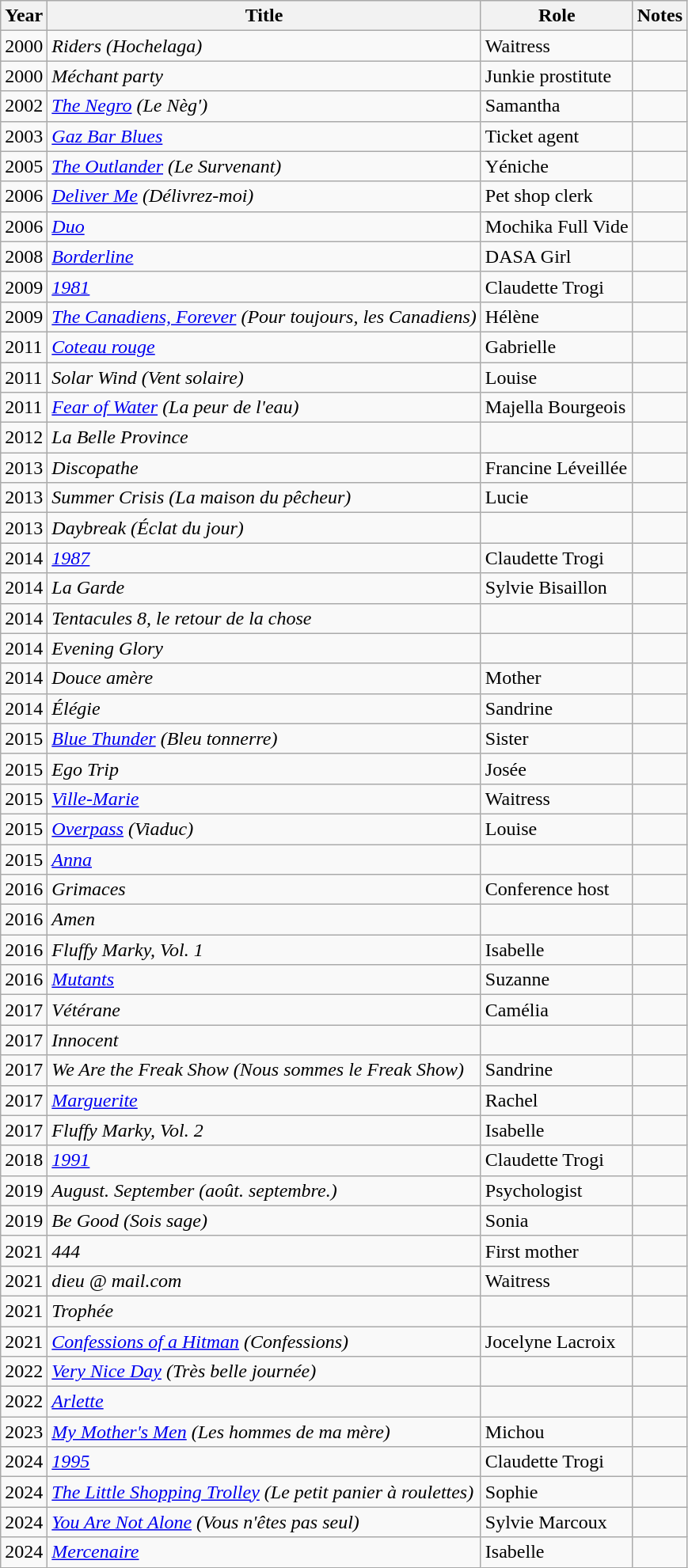<table class="wikitable plainrowheaders sortable">
<tr>
<th>Year</th>
<th>Title</th>
<th class="unsortable">Role</th>
<th class="unsortable">Notes</th>
</tr>
<tr>
<td>2000</td>
<td><em>Riders (Hochelaga)</em></td>
<td>Waitress</td>
<td></td>
</tr>
<tr>
<td>2000</td>
<td><em>Méchant party</em></td>
<td>Junkie prostitute</td>
<td></td>
</tr>
<tr>
<td>2002</td>
<td><em><a href='#'>The Negro</a> (Le Nèg')</em></td>
<td>Samantha</td>
<td></td>
</tr>
<tr>
<td>2003</td>
<td><em><a href='#'>Gaz Bar Blues</a></em></td>
<td>Ticket agent</td>
<td></td>
</tr>
<tr>
<td>2005</td>
<td><em><a href='#'>The Outlander</a> (Le Survenant)</em></td>
<td>Yéniche</td>
<td></td>
</tr>
<tr>
<td>2006</td>
<td><em><a href='#'>Deliver Me</a> (Délivrez-moi)</em></td>
<td>Pet shop clerk</td>
<td></td>
</tr>
<tr>
<td>2006</td>
<td><em><a href='#'>Duo</a></em></td>
<td>Mochika Full Vide</td>
<td></td>
</tr>
<tr>
<td>2008</td>
<td><em><a href='#'>Borderline</a></em></td>
<td>DASA Girl</td>
<td></td>
</tr>
<tr>
<td>2009</td>
<td><em><a href='#'>1981</a></em></td>
<td>Claudette Trogi</td>
<td></td>
</tr>
<tr>
<td>2009</td>
<td><em><a href='#'>The Canadiens, Forever</a> (Pour toujours, les Canadiens)</em></td>
<td>Hélène</td>
<td></td>
</tr>
<tr>
<td>2011</td>
<td><em><a href='#'>Coteau rouge</a></em></td>
<td>Gabrielle</td>
<td></td>
</tr>
<tr>
<td>2011</td>
<td><em>Solar Wind (Vent solaire)</em></td>
<td>Louise</td>
<td></td>
</tr>
<tr>
<td>2011</td>
<td><em><a href='#'>Fear of Water</a> (La peur de l'eau)</em></td>
<td>Majella Bourgeois</td>
<td></td>
</tr>
<tr>
<td>2012</td>
<td><em>La Belle Province</em></td>
<td></td>
<td></td>
</tr>
<tr>
<td>2013</td>
<td><em>Discopathe</em></td>
<td>Francine Léveillée</td>
<td></td>
</tr>
<tr>
<td>2013</td>
<td><em>Summer Crisis (La maison du pêcheur)</em></td>
<td>Lucie</td>
<td></td>
</tr>
<tr>
<td>2013</td>
<td><em>Daybreak (Éclat du jour)</em></td>
<td></td>
<td></td>
</tr>
<tr>
<td>2014</td>
<td><em><a href='#'>1987</a></em></td>
<td>Claudette Trogi</td>
<td></td>
</tr>
<tr>
<td>2014</td>
<td><em>La Garde</em></td>
<td>Sylvie Bisaillon</td>
<td></td>
</tr>
<tr>
<td>2014</td>
<td><em>Tentacules 8, le retour de la chose</em></td>
<td></td>
<td></td>
</tr>
<tr>
<td>2014</td>
<td><em>Evening Glory</em></td>
<td></td>
<td></td>
</tr>
<tr>
<td>2014</td>
<td><em>Douce amère</em></td>
<td>Mother</td>
<td></td>
</tr>
<tr>
<td>2014</td>
<td><em>Élégie</em></td>
<td>Sandrine</td>
<td></td>
</tr>
<tr>
<td>2015</td>
<td><em><a href='#'>Blue Thunder</a> (Bleu tonnerre)</em></td>
<td>Sister</td>
<td></td>
</tr>
<tr>
<td>2015</td>
<td><em>Ego Trip</em></td>
<td>Josée</td>
<td></td>
</tr>
<tr>
<td>2015</td>
<td><em><a href='#'>Ville-Marie</a></em></td>
<td>Waitress</td>
<td></td>
</tr>
<tr>
<td>2015</td>
<td><em><a href='#'>Overpass</a> (Viaduc)</em></td>
<td>Louise</td>
<td></td>
</tr>
<tr>
<td>2015</td>
<td><em><a href='#'>Anna</a></em></td>
<td></td>
<td></td>
</tr>
<tr>
<td>2016</td>
<td><em>Grimaces</em></td>
<td>Conference host</td>
<td></td>
</tr>
<tr>
<td>2016</td>
<td><em>Amen</em></td>
<td></td>
<td></td>
</tr>
<tr>
<td>2016</td>
<td><em>Fluffy Marky, Vol. 1</em></td>
<td>Isabelle</td>
<td></td>
</tr>
<tr>
<td>2016</td>
<td><em><a href='#'>Mutants</a></em></td>
<td>Suzanne</td>
<td></td>
</tr>
<tr>
<td>2017</td>
<td><em>Vétérane</em></td>
<td>Camélia</td>
<td></td>
</tr>
<tr>
<td>2017</td>
<td><em>Innocent</em></td>
<td></td>
<td></td>
</tr>
<tr>
<td>2017</td>
<td><em>We Are the Freak Show (Nous sommes le Freak Show)</em></td>
<td>Sandrine</td>
<td></td>
</tr>
<tr>
<td>2017</td>
<td><em><a href='#'>Marguerite</a></em></td>
<td>Rachel</td>
<td></td>
</tr>
<tr>
<td>2017</td>
<td><em>Fluffy Marky, Vol. 2</em></td>
<td>Isabelle</td>
<td></td>
</tr>
<tr>
<td>2018</td>
<td><em><a href='#'>1991</a></em></td>
<td>Claudette Trogi</td>
<td></td>
</tr>
<tr>
<td>2019</td>
<td><em>August. September (août. septembre.)</em></td>
<td>Psychologist</td>
<td></td>
</tr>
<tr>
<td>2019</td>
<td><em>Be Good (Sois sage)</em></td>
<td>Sonia</td>
<td></td>
</tr>
<tr>
<td>2021</td>
<td><em>444</em></td>
<td>First mother</td>
<td></td>
</tr>
<tr>
<td>2021</td>
<td><em>dieu @ mail.com</em></td>
<td>Waitress</td>
<td></td>
</tr>
<tr>
<td>2021</td>
<td><em>Trophée</em></td>
<td></td>
<td></td>
</tr>
<tr>
<td>2021</td>
<td><em><a href='#'>Confessions of a Hitman</a> (Confessions)</em></td>
<td>Jocelyne Lacroix</td>
<td></td>
</tr>
<tr>
<td>2022</td>
<td><em><a href='#'>Very Nice Day</a> (Très belle journée)</em></td>
<td></td>
<td></td>
</tr>
<tr>
<td>2022</td>
<td><em><a href='#'>Arlette</a></em></td>
<td></td>
<td></td>
</tr>
<tr>
<td>2023</td>
<td><em><a href='#'>My Mother's Men</a> (Les hommes de ma mère)</em></td>
<td>Michou</td>
<td></td>
</tr>
<tr>
<td>2024</td>
<td><em><a href='#'>1995</a></em></td>
<td>Claudette Trogi</td>
<td></td>
</tr>
<tr>
<td>2024</td>
<td><em><a href='#'>The Little Shopping Trolley</a> (Le petit panier à roulettes)</em></td>
<td>Sophie</td>
<td></td>
</tr>
<tr>
<td>2024</td>
<td><em><a href='#'>You Are Not Alone</a> (Vous n'êtes pas seul)</em></td>
<td>Sylvie Marcoux</td>
<td></td>
</tr>
<tr>
<td>2024</td>
<td><em><a href='#'>Mercenaire</a></em></td>
<td>Isabelle</td>
<td></td>
</tr>
</table>
